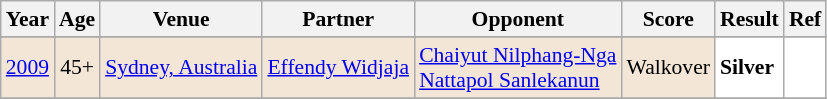<table class="sortable wikitable" style="font-size: 90%;">
<tr>
<th>Year</th>
<th>Age</th>
<th>Venue</th>
<th>Partner</th>
<th>Opponent</th>
<th>Score</th>
<th>Result</th>
<th>Ref</th>
</tr>
<tr>
</tr>
<tr style="background:#F3E6D7">
<td align="center"><a href='#'>2009</a></td>
<td align="center">45+</td>
<td align="left"><a href='#'>Sydney, Australia</a></td>
<td align="left"> <a href='#'>Effendy Widjaja</a></td>
<td align="left"> <a href='#'>Chaiyut Nilphang-Nga</a> <br>  <a href='#'>Nattapol Sanlekanun</a></td>
<td align="left">Walkover</td>
<td style="text-align:left; background:white"> <strong>Silver</strong></td>
<td style="text-align:center; background:white"></td>
</tr>
<tr>
</tr>
</table>
